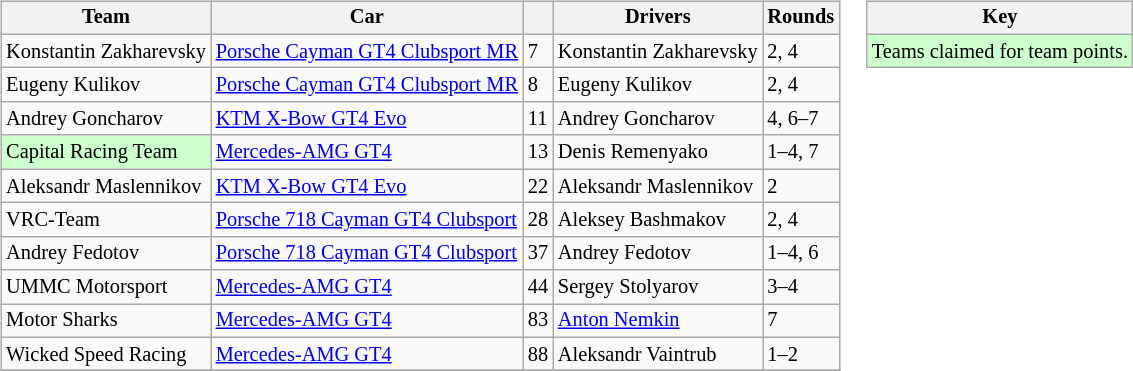<table>
<tr>
<td><br><table class="wikitable" style="font-size: 85%">
<tr>
<th>Team</th>
<th>Car</th>
<th></th>
<th>Drivers</th>
<th>Rounds</th>
</tr>
<tr>
<td>Konstantin Zakharevsky</td>
<td><a href='#'>Porsche Cayman GT4 Clubsport MR</a></td>
<td>7</td>
<td>Konstantin Zakharevsky</td>
<td>2, 4</td>
</tr>
<tr>
<td>Eugeny Kulikov</td>
<td><a href='#'>Porsche Cayman GT4 Clubsport MR</a></td>
<td>8</td>
<td>Eugeny Kulikov</td>
<td>2, 4</td>
</tr>
<tr>
<td>Andrey Goncharov</td>
<td><a href='#'>KTM X-Bow GT4 Evo</a></td>
<td>11</td>
<td>Andrey Goncharov</td>
<td>4, 6–7</td>
</tr>
<tr>
<td style="background:#ccffcc;">Capital Racing Team</td>
<td><a href='#'>Mercedes-AMG GT4</a></td>
<td>13</td>
<td>Denis Remenyako</td>
<td>1–4, 7</td>
</tr>
<tr>
<td>Aleksandr Maslennikov</td>
<td><a href='#'>KTM X-Bow GT4 Evo</a></td>
<td>22</td>
<td>Aleksandr Maslennikov</td>
<td>2</td>
</tr>
<tr>
<td>VRC-Team</td>
<td><a href='#'>Porsche 718 Cayman GT4 Clubsport</a></td>
<td>28</td>
<td>Aleksey Bashmakov</td>
<td>2, 4</td>
</tr>
<tr>
<td>Andrey Fedotov</td>
<td><a href='#'>Porsche 718 Cayman GT4 Clubsport</a></td>
<td>37</td>
<td>Andrey Fedotov</td>
<td>1–4, 6</td>
</tr>
<tr>
<td>UMMC Motorsport</td>
<td><a href='#'>Mercedes-AMG GT4</a></td>
<td>44</td>
<td>Sergey Stolyarov</td>
<td>3–4</td>
</tr>
<tr>
<td>Motor Sharks</td>
<td><a href='#'>Mercedes-AMG GT4</a></td>
<td>83</td>
<td><a href='#'>Anton Nemkin</a></td>
<td>7</td>
</tr>
<tr>
<td>Wicked Speed Racing</td>
<td><a href='#'>Mercedes-AMG GT4</a></td>
<td>88</td>
<td>Aleksandr Vaintrub</td>
<td>1–2</td>
</tr>
<tr>
</tr>
</table>
</td>
<td valign="top"><br><table class="wikitable" style="font-size: 85%">
<tr>
<th colspan=2>Key</th>
</tr>
<tr>
<td colspan=2 style="background:#ccffcc;">Teams claimed for team points.</td>
</tr>
</table>
</td>
</tr>
</table>
